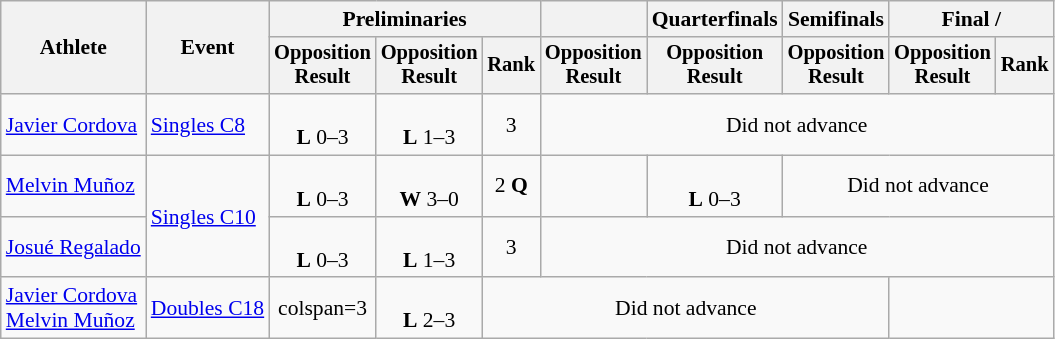<table class=wikitable style="font-size:90%">
<tr>
<th rowspan="2">Athlete</th>
<th rowspan="2">Event</th>
<th colspan="3">Preliminaries</th>
<th></th>
<th>Quarterfinals</th>
<th>Semifinals</th>
<th colspan="2">Final / </th>
</tr>
<tr style="font-size:95%">
<th>Opposition<br>Result</th>
<th>Opposition<br>Result</th>
<th>Rank</th>
<th>Opposition<br>Result</th>
<th>Opposition<br>Result</th>
<th>Opposition<br>Result</th>
<th>Opposition<br>Result</th>
<th>Rank</th>
</tr>
<tr align=center>
<td align=left><a href='#'>Javier Cordova</a></td>
<td align=left><a href='#'>Singles C8</a></td>
<td><br><strong>L</strong> 0–3</td>
<td><br><strong>L</strong> 1–3</td>
<td>3</td>
<td colspan=5>Did not advance</td>
</tr>
<tr align=center>
<td align=left><a href='#'>Melvin Muñoz</a></td>
<td align=left rowspan=2><a href='#'>Singles C10</a></td>
<td><br><strong>L</strong> 0–3</td>
<td><br><strong>W</strong> 3–0</td>
<td>2 <strong>Q</strong></td>
<td></td>
<td><br><strong>L</strong> 0–3</td>
<td colspan=3>Did not advance</td>
</tr>
<tr align=center>
<td align=left><a href='#'>Josué Regalado</a></td>
<td><br><strong>L</strong> 0–3</td>
<td><br><strong>L</strong> 1–3</td>
<td>3</td>
<td colspan=5>Did not advance</td>
</tr>
<tr align=center>
<td align=left><a href='#'>Javier Cordova</a><br><a href='#'>Melvin Muñoz</a></td>
<td align=left><a href='#'>Doubles C18</a></td>
<td>colspan=3 </td>
<td><br><strong>L</strong> 2–3</td>
<td colspan=4>Did not advance</td>
</tr>
</table>
